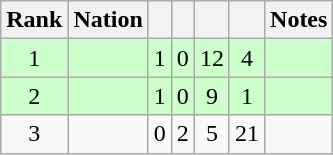<table class="wikitable sortable" style="text-align: center;">
<tr>
<th>Rank</th>
<th>Nation</th>
<th></th>
<th></th>
<th></th>
<th></th>
<th>Notes</th>
</tr>
<tr style="background:#cfc;">
<td>1</td>
<td align=left></td>
<td>1</td>
<td>0</td>
<td>12</td>
<td>4</td>
<td></td>
</tr>
<tr style="background:#cfc;">
<td>2</td>
<td align=left></td>
<td>1</td>
<td>0</td>
<td>9</td>
<td>1</td>
<td></td>
</tr>
<tr>
<td>3</td>
<td align=left></td>
<td>0</td>
<td>2</td>
<td>5</td>
<td>21</td>
<td></td>
</tr>
</table>
